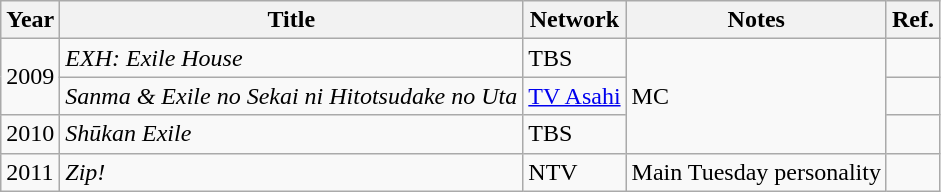<table class="wikitable">
<tr>
<th>Year</th>
<th>Title</th>
<th>Network</th>
<th>Notes</th>
<th>Ref.</th>
</tr>
<tr>
<td rowspan="2">2009</td>
<td><em>EXH: Exile House</em></td>
<td>TBS</td>
<td rowspan="3">MC</td>
<td></td>
</tr>
<tr>
<td><em>Sanma & Exile no Sekai ni Hitotsudake no Uta</em></td>
<td><a href='#'>TV Asahi</a></td>
<td></td>
</tr>
<tr>
<td>2010</td>
<td><em>Shūkan Exile</em></td>
<td>TBS</td>
<td></td>
</tr>
<tr>
<td>2011</td>
<td><em>Zip!</em></td>
<td>NTV</td>
<td>Main Tuesday personality</td>
<td></td>
</tr>
</table>
